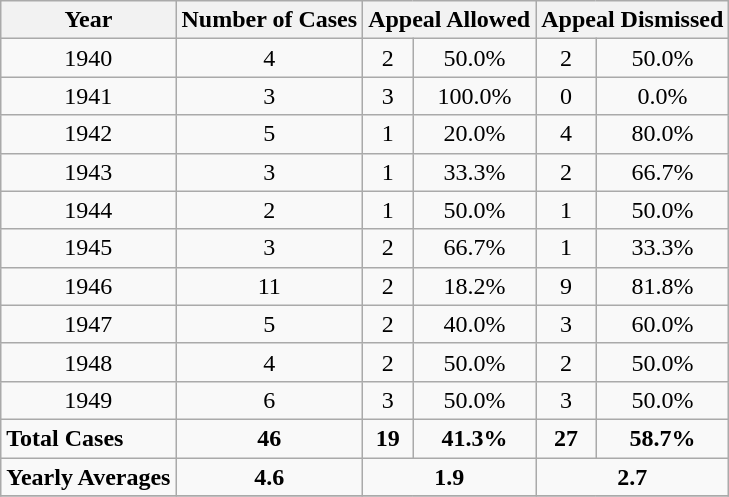<table class="wikitable sortable">
<tr>
<th>Year</th>
<th>Number of Cases</th>
<th colspan=2>Appeal Allowed</th>
<th colspan=2>Appeal Dismissed</th>
</tr>
<tr>
<td style="text-align: center;">1940</td>
<td style="text-align: center;">4</td>
<td style="text-align: center;">2</td>
<td style="text-align: center;">50.0%</td>
<td style="text-align: center;">2</td>
<td style="text-align: center;">50.0%</td>
</tr>
<tr>
<td style="text-align: center;">1941</td>
<td style="text-align: center;">3</td>
<td style="text-align: center;">3</td>
<td style="text-align: center;">100.0%</td>
<td style="text-align: center;">0</td>
<td style="text-align: center;">0.0%</td>
</tr>
<tr>
<td style="text-align: center;">1942</td>
<td style="text-align: center;">5</td>
<td style="text-align: center;">1</td>
<td style="text-align: center;">20.0%</td>
<td style="text-align: center;">4</td>
<td style="text-align: center;">80.0%</td>
</tr>
<tr>
<td style="text-align: center;">1943</td>
<td style="text-align: center;">3</td>
<td style="text-align: center;">1</td>
<td style="text-align: center;">33.3%</td>
<td style="text-align: center;">2</td>
<td style="text-align: center;">66.7%</td>
</tr>
<tr>
<td style="text-align: center;">1944</td>
<td style="text-align: center;">2</td>
<td style="text-align: center;">1</td>
<td style="text-align: center;">50.0%</td>
<td style="text-align: center;">1</td>
<td style="text-align: center;">50.0%</td>
</tr>
<tr>
<td style="text-align: center;">1945</td>
<td style="text-align: center;">3</td>
<td style="text-align: center;">2</td>
<td style="text-align: center;">66.7%</td>
<td style="text-align: center;">1</td>
<td style="text-align: center;">33.3%</td>
</tr>
<tr>
<td style="text-align: center;">1946</td>
<td style="text-align: center;">11</td>
<td style="text-align: center;">2</td>
<td style="text-align: center;">18.2%</td>
<td style="text-align: center;">9</td>
<td style="text-align: center;">81.8%</td>
</tr>
<tr>
<td style="text-align: center;">1947</td>
<td style="text-align: center;">5</td>
<td style="text-align: center;">2</td>
<td style="text-align: center;">40.0%</td>
<td style="text-align: center;">3</td>
<td style="text-align: center;">60.0%</td>
</tr>
<tr>
<td style="text-align: center;">1948</td>
<td style="text-align: center;">4</td>
<td style="text-align: center;">2</td>
<td style="text-align: center;">50.0%</td>
<td style="text-align: center;">2</td>
<td style="text-align: center;">50.0%</td>
</tr>
<tr>
<td style="text-align: center;">1949</td>
<td style="text-align: center;">6</td>
<td style="text-align: center;">3</td>
<td style="text-align: center;">50.0%</td>
<td style="text-align: center;">3</td>
<td style="text-align: center;">50.0%</td>
</tr>
<tr>
<td><strong>Total Cases</strong></td>
<td style="text-align: center;"><strong>46</strong></td>
<td style="text-align: center;"><strong>19</strong></td>
<td style="text-align: center;"><strong>41.3%</strong></td>
<td style="text-align: center;"><strong>27</strong></td>
<td style="text-align: center;"><strong>58.7%</strong></td>
</tr>
<tr>
<td><strong>Yearly Averages</strong></td>
<td style="text-align: center;"><strong>4.6</strong></td>
<td colspan=2 style="text-align: center;"><strong>1.9</strong></td>
<td colspan=2 style="text-align: center;"><strong>2.7</strong></td>
</tr>
<tr>
</tr>
</table>
